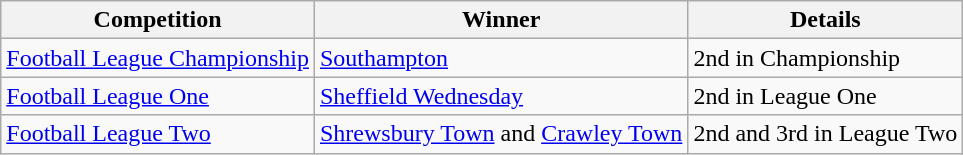<table class="wikitable">
<tr>
<th>Competition</th>
<th>Winner</th>
<th>Details</th>
</tr>
<tr>
<td><a href='#'>Football League Championship</a></td>
<td><a href='#'>Southampton</a></td>
<td>2nd in Championship</td>
</tr>
<tr>
<td><a href='#'>Football League One</a></td>
<td><a href='#'>Sheffield Wednesday</a></td>
<td>2nd in League One</td>
</tr>
<tr>
<td><a href='#'>Football League Two</a></td>
<td><a href='#'>Shrewsbury Town</a> and <a href='#'>Crawley Town</a></td>
<td>2nd and 3rd in League Two</td>
</tr>
</table>
